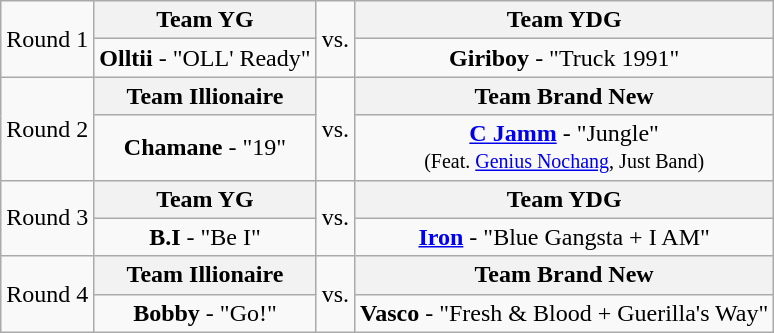<table class="wikitable" style="text-align:center" border="2">
<tr>
<td rowspan="2">Round 1</td>
<th>Team YG</th>
<td rowspan="2">vs.</td>
<th>Team YDG</th>
</tr>
<tr>
<td><strong>Olltii</strong> - "OLL' Ready"</td>
<td><strong>Giriboy</strong> - "Truck 1991"</td>
</tr>
<tr>
<td rowspan="2">Round 2</td>
<th>Team Illionaire</th>
<td rowspan="2">vs.</td>
<th>Team Brand New</th>
</tr>
<tr>
<td><strong>Chamane</strong> - "19"</td>
<td><strong><a href='#'>C Jamm</a></strong> - "Jungle"<br><small>(Feat. <a href='#'>Genius Nochang</a>, Just Band)</small></td>
</tr>
<tr>
<td rowspan="2">Round 3</td>
<th>Team YG</th>
<td rowspan="2">vs.</td>
<th>Team YDG</th>
</tr>
<tr>
<td><strong>B.I</strong> - "Be I"</td>
<td><strong><a href='#'>Iron</a></strong> - "Blue Gangsta + I AM"</td>
</tr>
<tr>
<td rowspan="2">Round 4</td>
<th>Team Illionaire</th>
<td rowspan="2">vs.</td>
<th>Team Brand New</th>
</tr>
<tr>
<td><strong>Bobby</strong> - "Go!"</td>
<td><strong>Vasco</strong> - "Fresh & Blood + Guerilla's Way"</td>
</tr>
</table>
